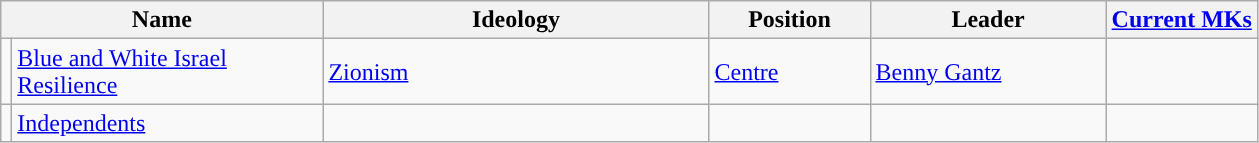<table class="wikitable">
<tr>
<th colspan=2>Name</th>
<th>Ideology</th>
<th>Position</th>
<th>Leader</th>
<th><a href='#'>Current MKs</a></th>
</tr>
<tr>
<td style="background:"></td>
<td style="width:200px"><a href='#'>Blue and White Israel Resilience</a></td>
<td style="width:250px"><a href='#'>Zionism</a></td>
<td style="width:100px"><a href='#'>Centre</a></td>
<td style="width:150px"><a href='#'>Benny Gantz</a></td>
<td></td>
</tr>
<tr>
<td style="background:"></td>
<td style="width:200px"><a href='#'>Independents</a></td>
<td style="width:250px"></td>
<td style="width:100px"></td>
<td style="width:150px"></td>
<td></td>
</tr>
</table>
